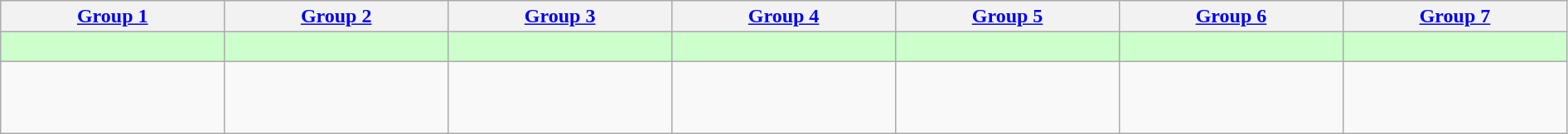<table class="wikitable" width="99.75%">
<tr align="center">
<th width=14.28%><a href='#'>Group 1</a></th>
<th width=14.28%><a href='#'>Group 2</a></th>
<th width=14.28%><a href='#'>Group 3</a></th>
<th width=14.28%><a href='#'>Group 4</a></th>
<th width=14.28%><a href='#'>Group 5</a></th>
<th width=14.28%><a href='#'>Group 6</a></th>
<th width=14.28%><a href='#'>Group 7</a></th>
</tr>
<tr style="background:#ccffcc; font-size:90%">
<td><br></td>
<td><br></td>
<td><br></td>
<td><br></td>
<td><br></td>
<td><br></td>
<td><br></td>
</tr>
<tr style="font-size:90%">
<td style="vertical-align:top"><br><br></td>
<td style="vertical-align:top"><br><br><br></td>
<td style="vertical-align:top"><br><br></td>
<td style="vertical-align:top"><br><br></td>
<td style="vertical-align:top"><br><br></td>
<td style="vertical-align:top"><br><br></td>
<td style="vertical-align:top"><br><br></td>
</tr>
</table>
